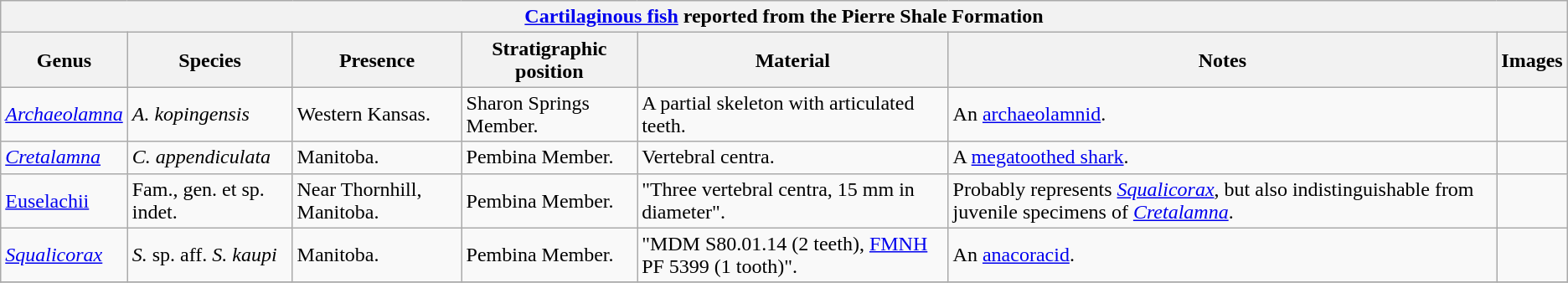<table class="wikitable" align="center">
<tr>
<th colspan="7" align="center"><strong><a href='#'>Cartilaginous fish</a> reported from the Pierre Shale Formation</strong></th>
</tr>
<tr>
<th>Genus</th>
<th>Species</th>
<th>Presence</th>
<th><strong>Stratigraphic position</strong></th>
<th><strong>Material</strong></th>
<th>Notes</th>
<th>Images</th>
</tr>
<tr>
<td><em><a href='#'>Archaeolamna</a></em></td>
<td><em>A. kopingensis</em></td>
<td>Western Kansas.</td>
<td>Sharon Springs Member.</td>
<td>A partial skeleton with articulated teeth.</td>
<td>An <a href='#'>archaeolamnid</a>.</td>
<td></td>
</tr>
<tr>
<td><em><a href='#'>Cretalamna</a></em></td>
<td><em>C. appendiculata</em></td>
<td>Manitoba.</td>
<td>Pembina Member.</td>
<td>Vertebral centra.</td>
<td>A <a href='#'>megatoothed shark</a>.</td>
<td></td>
</tr>
<tr>
<td><a href='#'>Euselachii</a></td>
<td>Fam., gen. et sp. indet.</td>
<td>Near Thornhill, Manitoba.</td>
<td>Pembina Member.</td>
<td>"Three vertebral centra, 15 mm in diameter".</td>
<td>Probably represents <em><a href='#'>Squalicorax</a></em>, but also indistinguishable from juvenile specimens of <em><a href='#'>Cretalamna</a></em>.</td>
<td></td>
</tr>
<tr>
<td><em><a href='#'>Squalicorax</a></em></td>
<td><em>S.</em> sp. aff. <em>S. kaupi</em></td>
<td>Manitoba.</td>
<td>Pembina Member.</td>
<td>"MDM S80.01.14 (2 teeth), <a href='#'>FMNH</a> PF 5399 (1 tooth)".</td>
<td>An <a href='#'>anacoracid</a>.</td>
<td></td>
</tr>
<tr>
</tr>
</table>
